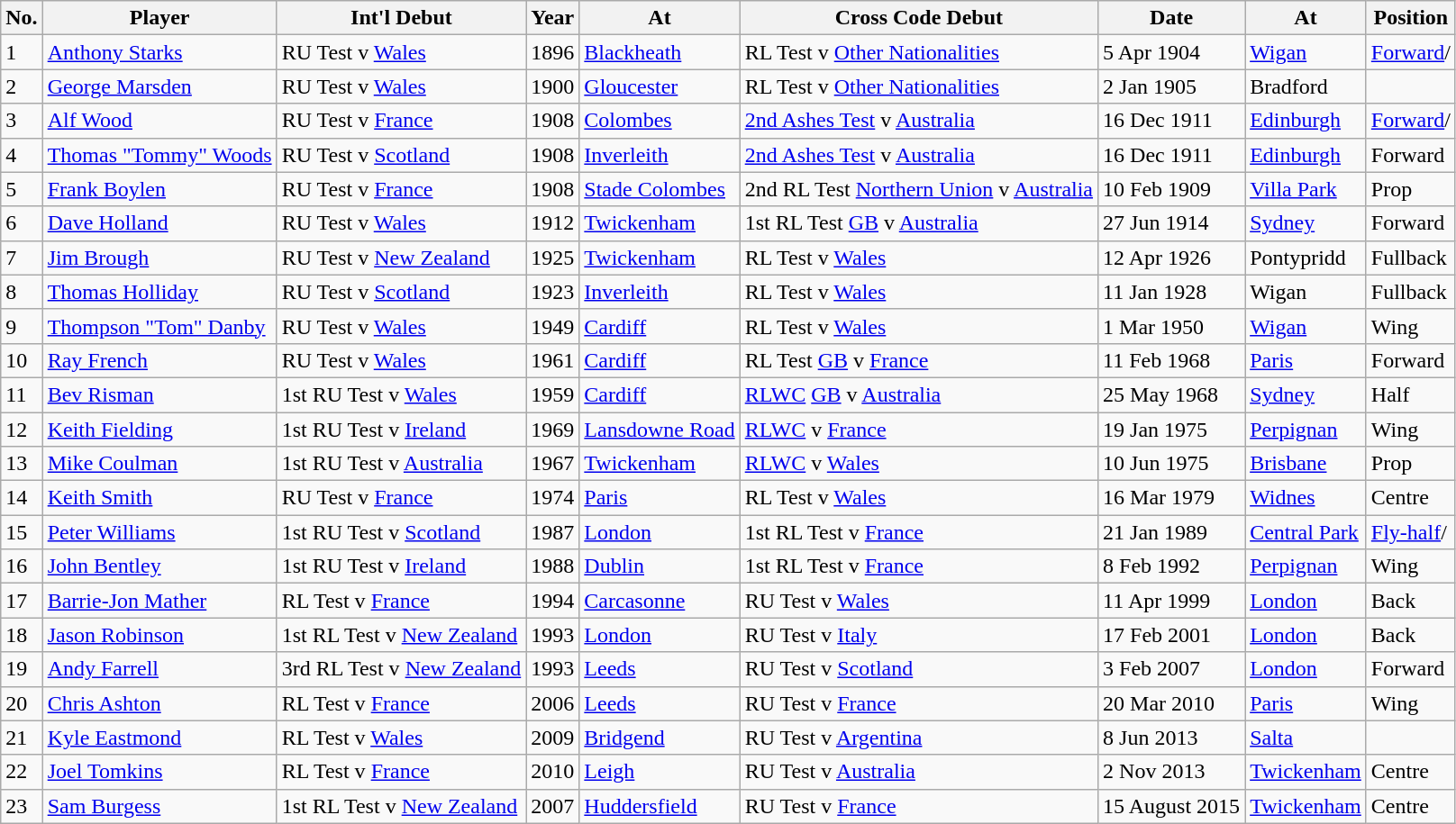<table class="wikitable" align="center">
<tr>
<th>No.</th>
<th>Player</th>
<th>Int'l Debut</th>
<th>Year</th>
<th>At</th>
<th>Cross Code Debut</th>
<th>Date</th>
<th>At</th>
<th>Position</th>
</tr>
<tr>
<td>1</td>
<td><a href='#'>Anthony Starks</a></td>
<td>RU Test v <a href='#'>Wales</a></td>
<td>1896</td>
<td><a href='#'>Blackheath</a></td>
<td>RL Test v <a href='#'>Other Nationalities</a></td>
<td>5 Apr 1904</td>
<td><a href='#'>Wigan</a></td>
<td><a href='#'>Forward</a>/</td>
</tr>
<tr>
<td>2</td>
<td><a href='#'>George Marsden</a></td>
<td>RU Test v <a href='#'>Wales</a></td>
<td>1900</td>
<td><a href='#'>Gloucester</a></td>
<td>RL Test v <a href='#'>Other Nationalities</a></td>
<td>2 Jan 1905</td>
<td>Bradford</td>
<td></td>
</tr>
<tr>
<td>3</td>
<td><a href='#'>Alf Wood</a></td>
<td>RU Test v <a href='#'>France</a></td>
<td>1908</td>
<td><a href='#'>Colombes</a></td>
<td><a href='#'>2nd Ashes Test</a> v <a href='#'>Australia</a></td>
<td>16 Dec 1911</td>
<td><a href='#'>Edinburgh</a></td>
<td><a href='#'>Forward</a>/</td>
</tr>
<tr>
<td>4</td>
<td><a href='#'>Thomas "Tommy" Woods</a></td>
<td>RU Test v <a href='#'>Scotland</a></td>
<td>1908</td>
<td><a href='#'>Inverleith</a></td>
<td><a href='#'>2nd Ashes Test</a> v <a href='#'>Australia</a></td>
<td>16 Dec 1911</td>
<td><a href='#'>Edinburgh</a></td>
<td>Forward</td>
</tr>
<tr>
<td>5</td>
<td><a href='#'>Frank Boylen</a></td>
<td>RU Test v <a href='#'>France</a></td>
<td>1908</td>
<td><a href='#'>Stade Colombes</a></td>
<td>2nd RL Test <a href='#'>Northern Union</a> v <a href='#'>Australia</a></td>
<td>10 Feb 1909</td>
<td><a href='#'>Villa Park</a></td>
<td>Prop</td>
</tr>
<tr>
<td>6</td>
<td><a href='#'>Dave Holland</a></td>
<td>RU Test v <a href='#'>Wales</a></td>
<td>1912</td>
<td><a href='#'>Twickenham</a></td>
<td>1st RL Test <a href='#'>GB</a> v <a href='#'>Australia</a></td>
<td>27 Jun 1914</td>
<td><a href='#'>Sydney</a></td>
<td>Forward</td>
</tr>
<tr>
<td>7</td>
<td><a href='#'>Jim Brough</a></td>
<td>RU Test v <a href='#'>New Zealand</a></td>
<td>1925</td>
<td><a href='#'>Twickenham</a></td>
<td>RL Test v <a href='#'>Wales</a></td>
<td>12 Apr 1926</td>
<td>Pontypridd</td>
<td>Fullback</td>
</tr>
<tr>
<td>8</td>
<td><a href='#'>Thomas Holliday</a></td>
<td>RU Test v <a href='#'>Scotland</a></td>
<td>1923</td>
<td><a href='#'>Inverleith</a></td>
<td>RL Test v <a href='#'>Wales</a></td>
<td>11 Jan 1928</td>
<td>Wigan</td>
<td>Fullback</td>
</tr>
<tr>
<td>9</td>
<td><a href='#'>Thompson "Tom" Danby</a></td>
<td>RU Test v <a href='#'>Wales</a></td>
<td>1949</td>
<td><a href='#'>Cardiff</a></td>
<td>RL Test v <a href='#'>Wales</a></td>
<td>1 Mar 1950</td>
<td><a href='#'>Wigan</a></td>
<td>Wing</td>
</tr>
<tr>
<td>10</td>
<td><a href='#'>Ray French</a></td>
<td>RU Test v <a href='#'>Wales</a></td>
<td>1961</td>
<td><a href='#'>Cardiff</a></td>
<td>RL Test <a href='#'>GB</a> v <a href='#'>France</a></td>
<td>11 Feb 1968</td>
<td><a href='#'>Paris</a></td>
<td>Forward</td>
</tr>
<tr>
<td>11</td>
<td><a href='#'>Bev Risman</a></td>
<td>1st RU Test v <a href='#'>Wales</a></td>
<td>1959</td>
<td><a href='#'>Cardiff</a></td>
<td><a href='#'>RLWC</a> <a href='#'>GB</a> v <a href='#'>Australia</a></td>
<td>25 May 1968</td>
<td><a href='#'>Sydney</a></td>
<td>Half</td>
</tr>
<tr>
<td>12</td>
<td><a href='#'>Keith Fielding</a></td>
<td>1st RU Test v <a href='#'>Ireland</a></td>
<td>1969</td>
<td><a href='#'>Lansdowne Road</a></td>
<td><a href='#'>RLWC</a> v <a href='#'>France</a></td>
<td>19 Jan 1975</td>
<td><a href='#'>Perpignan</a></td>
<td>Wing</td>
</tr>
<tr>
<td>13</td>
<td><a href='#'>Mike Coulman</a></td>
<td>1st RU Test v <a href='#'>Australia</a></td>
<td>1967</td>
<td><a href='#'>Twickenham</a></td>
<td><a href='#'>RLWC</a> v <a href='#'>Wales</a></td>
<td>10 Jun 1975</td>
<td><a href='#'>Brisbane</a></td>
<td>Prop</td>
</tr>
<tr>
<td>14</td>
<td><a href='#'>Keith Smith</a></td>
<td>RU Test v <a href='#'>France</a></td>
<td>1974</td>
<td><a href='#'>Paris</a></td>
<td>RL Test v <a href='#'>Wales</a></td>
<td>16 Mar 1979</td>
<td><a href='#'>Widnes</a></td>
<td>Centre</td>
</tr>
<tr>
<td>15</td>
<td><a href='#'>Peter Williams</a></td>
<td>1st RU Test v <a href='#'>Scotland</a></td>
<td>1987</td>
<td><a href='#'>London</a></td>
<td>1st RL Test v <a href='#'>France</a></td>
<td>21 Jan 1989</td>
<td><a href='#'>Central Park</a></td>
<td><a href='#'>Fly-half</a>/</td>
</tr>
<tr>
<td>16</td>
<td><a href='#'>John Bentley</a></td>
<td>1st RU Test v <a href='#'>Ireland</a></td>
<td>1988</td>
<td><a href='#'>Dublin</a></td>
<td>1st RL Test v <a href='#'>France</a></td>
<td>8 Feb 1992</td>
<td><a href='#'>Perpignan</a></td>
<td>Wing</td>
</tr>
<tr>
<td>17</td>
<td><a href='#'>Barrie-Jon Mather</a></td>
<td>RL Test v <a href='#'>France</a></td>
<td>1994</td>
<td><a href='#'>Carcasonne</a></td>
<td>RU Test v <a href='#'>Wales</a></td>
<td>11 Apr 1999</td>
<td><a href='#'>London</a></td>
<td>Back</td>
</tr>
<tr>
<td>18</td>
<td><a href='#'>Jason Robinson</a></td>
<td>1st RL Test v <a href='#'>New Zealand</a></td>
<td>1993</td>
<td><a href='#'>London</a></td>
<td>RU Test v <a href='#'>Italy</a></td>
<td>17 Feb 2001</td>
<td><a href='#'>London</a></td>
<td>Back</td>
</tr>
<tr>
<td>19</td>
<td><a href='#'>Andy Farrell</a></td>
<td>3rd RL Test v <a href='#'>New Zealand</a></td>
<td>1993</td>
<td><a href='#'>Leeds</a></td>
<td>RU Test v <a href='#'>Scotland</a></td>
<td>3 Feb 2007</td>
<td><a href='#'>London</a></td>
<td>Forward</td>
</tr>
<tr>
<td>20</td>
<td><a href='#'>Chris Ashton</a></td>
<td>RL Test v <a href='#'>France</a></td>
<td>2006</td>
<td><a href='#'>Leeds</a></td>
<td>RU Test v <a href='#'>France</a></td>
<td>20 Mar 2010</td>
<td><a href='#'>Paris</a></td>
<td>Wing</td>
</tr>
<tr>
<td>21</td>
<td><a href='#'>Kyle Eastmond</a></td>
<td>RL Test v <a href='#'>Wales</a></td>
<td>2009</td>
<td><a href='#'>Bridgend</a></td>
<td>RU Test v <a href='#'>Argentina</a></td>
<td>8 Jun 2013</td>
<td><a href='#'>Salta</a></td>
<td></td>
</tr>
<tr>
<td>22</td>
<td><a href='#'>Joel Tomkins</a></td>
<td>RL Test v <a href='#'>France</a></td>
<td>2010</td>
<td><a href='#'>Leigh</a></td>
<td>RU Test v <a href='#'>Australia</a></td>
<td>2 Nov 2013</td>
<td><a href='#'>Twickenham</a></td>
<td>Centre</td>
</tr>
<tr>
<td>23</td>
<td><a href='#'>Sam Burgess</a></td>
<td>1st RL Test v <a href='#'>New Zealand</a></td>
<td>2007</td>
<td><a href='#'>Huddersfield</a></td>
<td>RU Test v <a href='#'>France</a></td>
<td>15 August 2015</td>
<td><a href='#'>Twickenham</a></td>
<td>Centre</td>
</tr>
</table>
